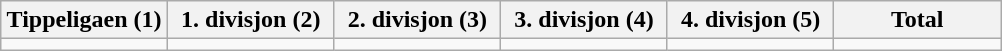<table class="wikitable">
<tr>
<th width="16.6%">Tippeligaen (1)</th>
<th width="16.6%">1. divisjon (2)</th>
<th width="16.6%">2. divisjon (3)</th>
<th width="16.6%">3. divisjon (4)</th>
<th width="16.6%">4. divisjon (5)</th>
<th width="16.6%">Total</th>
</tr>
<tr>
<td></td>
<td></td>
<td></td>
<td></td>
<td></td>
<td></td>
</tr>
</table>
